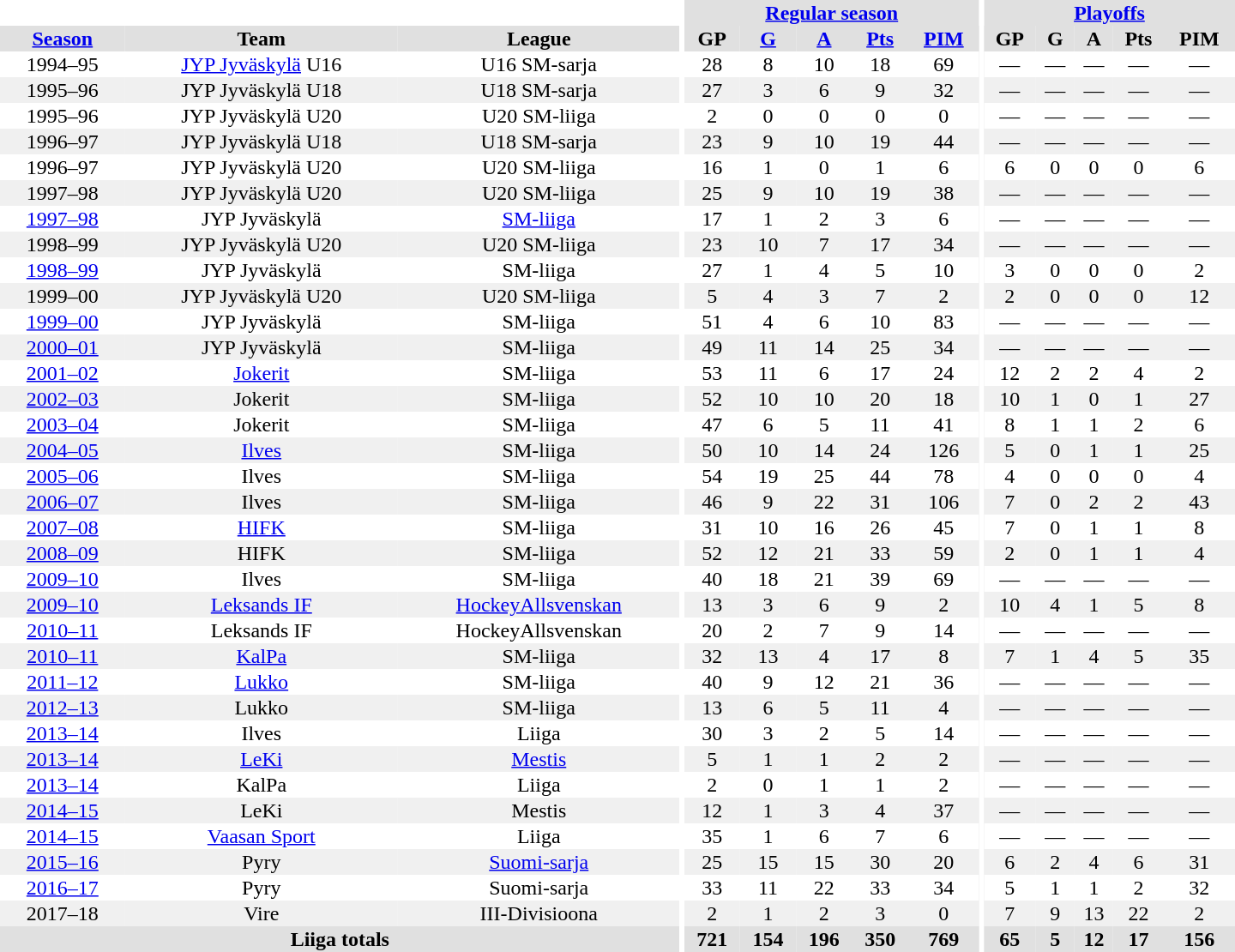<table border="0" cellpadding="1" cellspacing="0" style="text-align:center; width:60em">
<tr bgcolor="#e0e0e0">
<th colspan="3" bgcolor="#ffffff"></th>
<th rowspan="99" bgcolor="#ffffff"></th>
<th colspan="5"><a href='#'>Regular season</a></th>
<th rowspan="99" bgcolor="#ffffff"></th>
<th colspan="5"><a href='#'>Playoffs</a></th>
</tr>
<tr bgcolor="#e0e0e0">
<th><a href='#'>Season</a></th>
<th>Team</th>
<th>League</th>
<th>GP</th>
<th><a href='#'>G</a></th>
<th><a href='#'>A</a></th>
<th><a href='#'>Pts</a></th>
<th><a href='#'>PIM</a></th>
<th>GP</th>
<th>G</th>
<th>A</th>
<th>Pts</th>
<th>PIM</th>
</tr>
<tr>
<td>1994–95</td>
<td><a href='#'>JYP Jyväskylä</a> U16</td>
<td>U16 SM-sarja</td>
<td>28</td>
<td>8</td>
<td>10</td>
<td>18</td>
<td>69</td>
<td>—</td>
<td>—</td>
<td>—</td>
<td>—</td>
<td>—</td>
</tr>
<tr bgcolor="#f0f0f0">
<td>1995–96</td>
<td>JYP Jyväskylä U18</td>
<td>U18 SM-sarja</td>
<td>27</td>
<td>3</td>
<td>6</td>
<td>9</td>
<td>32</td>
<td>—</td>
<td>—</td>
<td>—</td>
<td>—</td>
<td>—</td>
</tr>
<tr>
<td>1995–96</td>
<td>JYP Jyväskylä U20</td>
<td>U20 SM-liiga</td>
<td>2</td>
<td>0</td>
<td>0</td>
<td>0</td>
<td>0</td>
<td>—</td>
<td>—</td>
<td>—</td>
<td>—</td>
<td>—</td>
</tr>
<tr bgcolor="#f0f0f0">
<td>1996–97</td>
<td>JYP Jyväskylä U18</td>
<td>U18 SM-sarja</td>
<td>23</td>
<td>9</td>
<td>10</td>
<td>19</td>
<td>44</td>
<td>—</td>
<td>—</td>
<td>—</td>
<td>—</td>
<td>—</td>
</tr>
<tr>
<td>1996–97</td>
<td>JYP Jyväskylä U20</td>
<td>U20 SM-liiga</td>
<td>16</td>
<td>1</td>
<td>0</td>
<td>1</td>
<td>6</td>
<td>6</td>
<td>0</td>
<td>0</td>
<td>0</td>
<td>6</td>
</tr>
<tr bgcolor="#f0f0f0">
<td>1997–98</td>
<td>JYP Jyväskylä U20</td>
<td>U20 SM-liiga</td>
<td>25</td>
<td>9</td>
<td>10</td>
<td>19</td>
<td>38</td>
<td>—</td>
<td>—</td>
<td>—</td>
<td>—</td>
<td>—</td>
</tr>
<tr>
<td><a href='#'>1997–98</a></td>
<td>JYP Jyväskylä</td>
<td><a href='#'>SM-liiga</a></td>
<td>17</td>
<td>1</td>
<td>2</td>
<td>3</td>
<td>6</td>
<td>—</td>
<td>—</td>
<td>—</td>
<td>—</td>
<td>—</td>
</tr>
<tr bgcolor="#f0f0f0">
<td>1998–99</td>
<td>JYP Jyväskylä U20</td>
<td>U20 SM-liiga</td>
<td>23</td>
<td>10</td>
<td>7</td>
<td>17</td>
<td>34</td>
<td>—</td>
<td>—</td>
<td>—</td>
<td>—</td>
<td>—</td>
</tr>
<tr>
<td><a href='#'>1998–99</a></td>
<td>JYP Jyväskylä</td>
<td>SM-liiga</td>
<td>27</td>
<td>1</td>
<td>4</td>
<td>5</td>
<td>10</td>
<td>3</td>
<td>0</td>
<td>0</td>
<td>0</td>
<td>2</td>
</tr>
<tr bgcolor="#f0f0f0">
<td>1999–00</td>
<td>JYP Jyväskylä U20</td>
<td>U20 SM-liiga</td>
<td>5</td>
<td>4</td>
<td>3</td>
<td>7</td>
<td>2</td>
<td>2</td>
<td>0</td>
<td>0</td>
<td>0</td>
<td>12</td>
</tr>
<tr>
<td><a href='#'>1999–00</a></td>
<td>JYP Jyväskylä</td>
<td>SM-liiga</td>
<td>51</td>
<td>4</td>
<td>6</td>
<td>10</td>
<td>83</td>
<td>—</td>
<td>—</td>
<td>—</td>
<td>—</td>
<td>—</td>
</tr>
<tr bgcolor="#f0f0f0">
<td><a href='#'>2000–01</a></td>
<td>JYP Jyväskylä</td>
<td>SM-liiga</td>
<td>49</td>
<td>11</td>
<td>14</td>
<td>25</td>
<td>34</td>
<td>—</td>
<td>—</td>
<td>—</td>
<td>—</td>
<td>—</td>
</tr>
<tr>
<td><a href='#'>2001–02</a></td>
<td><a href='#'>Jokerit</a></td>
<td>SM-liiga</td>
<td>53</td>
<td>11</td>
<td>6</td>
<td>17</td>
<td>24</td>
<td>12</td>
<td>2</td>
<td>2</td>
<td>4</td>
<td>2</td>
</tr>
<tr bgcolor="#f0f0f0">
<td><a href='#'>2002–03</a></td>
<td>Jokerit</td>
<td>SM-liiga</td>
<td>52</td>
<td>10</td>
<td>10</td>
<td>20</td>
<td>18</td>
<td>10</td>
<td>1</td>
<td>0</td>
<td>1</td>
<td>27</td>
</tr>
<tr>
<td><a href='#'>2003–04</a></td>
<td>Jokerit</td>
<td>SM-liiga</td>
<td>47</td>
<td>6</td>
<td>5</td>
<td>11</td>
<td>41</td>
<td>8</td>
<td>1</td>
<td>1</td>
<td>2</td>
<td>6</td>
</tr>
<tr bgcolor="#f0f0f0">
<td><a href='#'>2004–05</a></td>
<td><a href='#'>Ilves</a></td>
<td>SM-liiga</td>
<td>50</td>
<td>10</td>
<td>14</td>
<td>24</td>
<td>126</td>
<td>5</td>
<td>0</td>
<td>1</td>
<td>1</td>
<td>25</td>
</tr>
<tr>
<td><a href='#'>2005–06</a></td>
<td>Ilves</td>
<td>SM-liiga</td>
<td>54</td>
<td>19</td>
<td>25</td>
<td>44</td>
<td>78</td>
<td>4</td>
<td>0</td>
<td>0</td>
<td>0</td>
<td>4</td>
</tr>
<tr bgcolor="#f0f0f0">
<td><a href='#'>2006–07</a></td>
<td>Ilves</td>
<td>SM-liiga</td>
<td>46</td>
<td>9</td>
<td>22</td>
<td>31</td>
<td>106</td>
<td>7</td>
<td>0</td>
<td>2</td>
<td>2</td>
<td>43</td>
</tr>
<tr>
<td><a href='#'>2007–08</a></td>
<td><a href='#'>HIFK</a></td>
<td>SM-liiga</td>
<td>31</td>
<td>10</td>
<td>16</td>
<td>26</td>
<td>45</td>
<td>7</td>
<td>0</td>
<td>1</td>
<td>1</td>
<td>8</td>
</tr>
<tr bgcolor="#f0f0f0">
<td><a href='#'>2008–09</a></td>
<td>HIFK</td>
<td>SM-liiga</td>
<td>52</td>
<td>12</td>
<td>21</td>
<td>33</td>
<td>59</td>
<td>2</td>
<td>0</td>
<td>1</td>
<td>1</td>
<td>4</td>
</tr>
<tr>
<td><a href='#'>2009–10</a></td>
<td>Ilves</td>
<td>SM-liiga</td>
<td>40</td>
<td>18</td>
<td>21</td>
<td>39</td>
<td>69</td>
<td>—</td>
<td>—</td>
<td>—</td>
<td>—</td>
<td>—</td>
</tr>
<tr bgcolor="#f0f0f0">
<td><a href='#'>2009–10</a></td>
<td><a href='#'>Leksands IF</a></td>
<td><a href='#'>HockeyAllsvenskan</a></td>
<td>13</td>
<td>3</td>
<td>6</td>
<td>9</td>
<td>2</td>
<td>10</td>
<td>4</td>
<td>1</td>
<td>5</td>
<td>8</td>
</tr>
<tr>
<td><a href='#'>2010–11</a></td>
<td>Leksands IF</td>
<td>HockeyAllsvenskan</td>
<td>20</td>
<td>2</td>
<td>7</td>
<td>9</td>
<td>14</td>
<td>—</td>
<td>—</td>
<td>—</td>
<td>—</td>
<td>—</td>
</tr>
<tr bgcolor="#f0f0f0">
<td><a href='#'>2010–11</a></td>
<td><a href='#'>KalPa</a></td>
<td>SM-liiga</td>
<td>32</td>
<td>13</td>
<td>4</td>
<td>17</td>
<td>8</td>
<td>7</td>
<td>1</td>
<td>4</td>
<td>5</td>
<td>35</td>
</tr>
<tr>
<td><a href='#'>2011–12</a></td>
<td><a href='#'>Lukko</a></td>
<td>SM-liiga</td>
<td>40</td>
<td>9</td>
<td>12</td>
<td>21</td>
<td>36</td>
<td>—</td>
<td>—</td>
<td>—</td>
<td>—</td>
<td>—</td>
</tr>
<tr bgcolor="#f0f0f0">
<td><a href='#'>2012–13</a></td>
<td>Lukko</td>
<td>SM-liiga</td>
<td>13</td>
<td>6</td>
<td>5</td>
<td>11</td>
<td>4</td>
<td>—</td>
<td>—</td>
<td>—</td>
<td>—</td>
<td>—</td>
</tr>
<tr>
<td><a href='#'>2013–14</a></td>
<td>Ilves</td>
<td>Liiga</td>
<td>30</td>
<td>3</td>
<td>2</td>
<td>5</td>
<td>14</td>
<td>—</td>
<td>—</td>
<td>—</td>
<td>—</td>
<td>—</td>
</tr>
<tr bgcolor="#f0f0f0">
<td><a href='#'>2013–14</a></td>
<td><a href='#'>LeKi</a></td>
<td><a href='#'>Mestis</a></td>
<td>5</td>
<td>1</td>
<td>1</td>
<td>2</td>
<td>2</td>
<td>—</td>
<td>—</td>
<td>—</td>
<td>—</td>
<td>—</td>
</tr>
<tr>
<td><a href='#'>2013–14</a></td>
<td>KalPa</td>
<td>Liiga</td>
<td>2</td>
<td>0</td>
<td>1</td>
<td>1</td>
<td>2</td>
<td>—</td>
<td>—</td>
<td>—</td>
<td>—</td>
<td>—</td>
</tr>
<tr bgcolor="#f0f0f0">
<td><a href='#'>2014–15</a></td>
<td>LeKi</td>
<td>Mestis</td>
<td>12</td>
<td>1</td>
<td>3</td>
<td>4</td>
<td>37</td>
<td>—</td>
<td>—</td>
<td>—</td>
<td>—</td>
<td>—</td>
</tr>
<tr>
<td><a href='#'>2014–15</a></td>
<td><a href='#'>Vaasan Sport</a></td>
<td>Liiga</td>
<td>35</td>
<td>1</td>
<td>6</td>
<td>7</td>
<td>6</td>
<td>—</td>
<td>—</td>
<td>—</td>
<td>—</td>
<td>—</td>
</tr>
<tr bgcolor="#f0f0f0">
<td><a href='#'>2015–16</a></td>
<td>Pyry</td>
<td><a href='#'>Suomi-sarja</a></td>
<td>25</td>
<td>15</td>
<td>15</td>
<td>30</td>
<td>20</td>
<td>6</td>
<td>2</td>
<td>4</td>
<td>6</td>
<td>31</td>
</tr>
<tr>
<td><a href='#'>2016–17</a></td>
<td>Pyry</td>
<td>Suomi-sarja</td>
<td>33</td>
<td>11</td>
<td>22</td>
<td>33</td>
<td>34</td>
<td>5</td>
<td>1</td>
<td>1</td>
<td>2</td>
<td>32</td>
</tr>
<tr bgcolor="#f0f0f0">
<td>2017–18</td>
<td>Vire</td>
<td>III-Divisioona</td>
<td>2</td>
<td>1</td>
<td>2</td>
<td>3</td>
<td>0</td>
<td>7</td>
<td>9</td>
<td>13</td>
<td>22</td>
<td>2</td>
</tr>
<tr>
</tr>
<tr ALIGN="center" bgcolor="#e0e0e0">
<th colspan="3">Liiga totals</th>
<th ALIGN="center">721</th>
<th ALIGN="center">154</th>
<th ALIGN="center">196</th>
<th ALIGN="center">350</th>
<th ALIGN="center">769</th>
<th ALIGN="center">65</th>
<th ALIGN="center">5</th>
<th ALIGN="center">12</th>
<th ALIGN="center">17</th>
<th ALIGN="center">156</th>
</tr>
</table>
